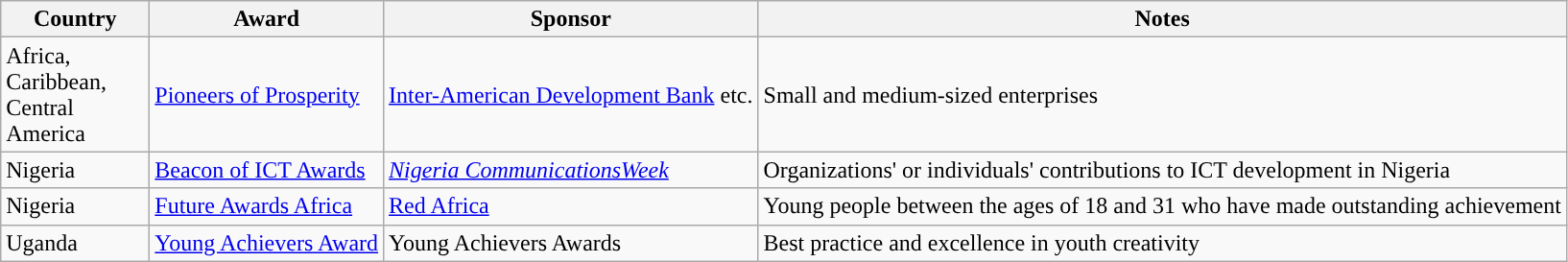<table class="wikitable sortable">
<tr>
<th style="width:6em;">Country</th>
<th>Award</th>
<th>Sponsor</th>
<th>Notes</th>
</tr>
<tr>
<td>Africa, Caribbean, Central America</td>
<td><a href='#'>Pioneers of Prosperity</a></td>
<td><a href='#'>Inter-American Development Bank</a> etc.</td>
<td>Small and medium-sized enterprises</td>
</tr>
<tr>
<td>Nigeria</td>
<td><a href='#'>Beacon of ICT Awards</a></td>
<td><em><a href='#'>Nigeria CommunicationsWeek</a></em></td>
<td>Organizations' or individuals' contributions to ICT development in Nigeria</td>
</tr>
<tr>
<td>Nigeria</td>
<td><a href='#'>Future Awards Africa</a></td>
<td><a href='#'>Red Africa</a></td>
<td>Young people between the ages of 18 and 31 who have made outstanding achievement</td>
</tr>
<tr>
<td>Uganda</td>
<td><a href='#'>Young Achievers Award</a></td>
<td>Young Achievers Awards</td>
<td>Best practice and excellence in youth creativity</td>
</tr>
</table>
